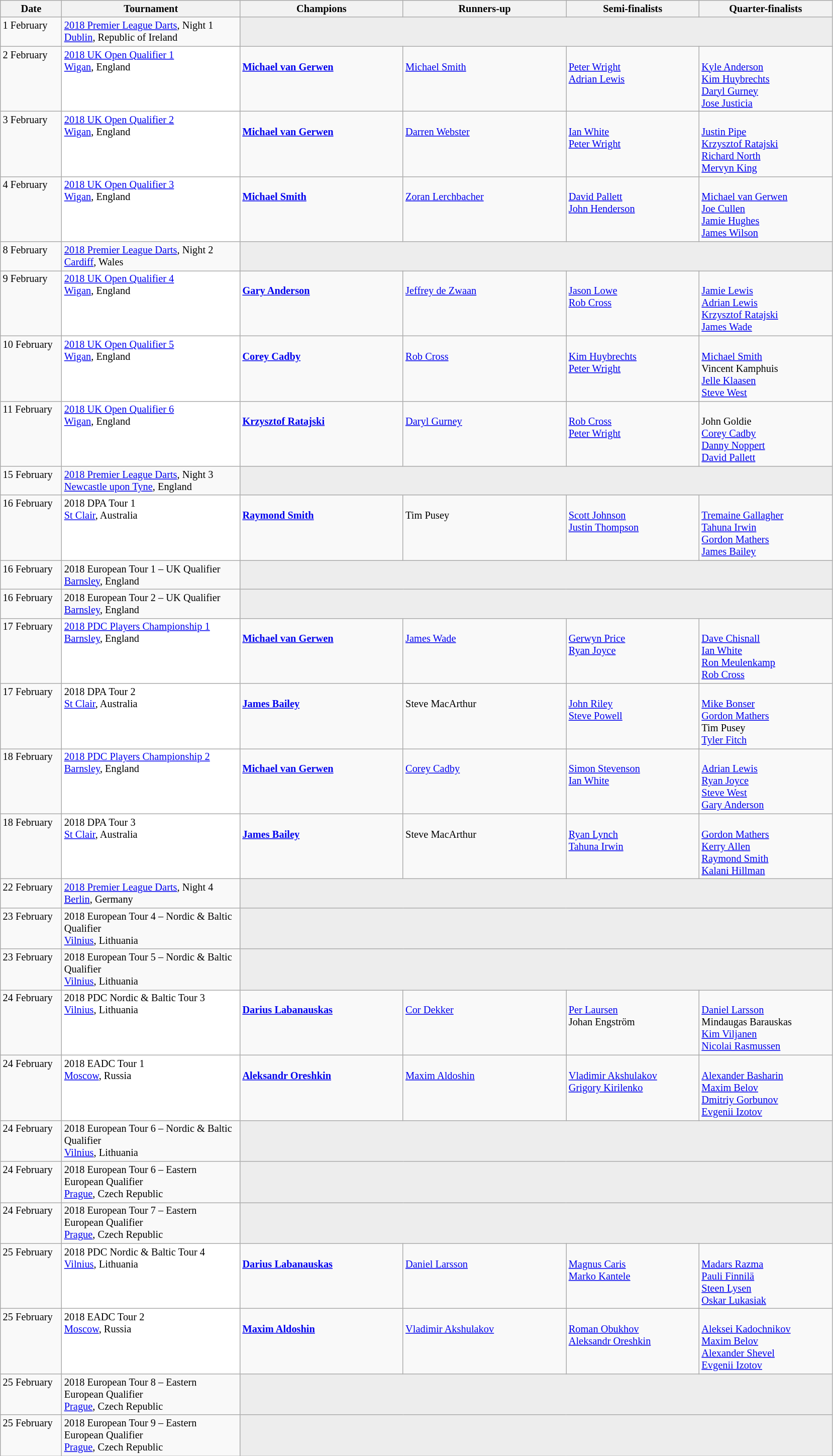<table class=wikitable style=font-size:85%>
<tr>
<th width=75>Date</th>
<th width=230>Tournament</th>
<th width=210>Champions</th>
<th width=210>Runners-up</th>
<th width=170>Semi-finalists</th>
<th width=170>Quarter-finalists</th>
</tr>
<tr valign="top">
<td rowspan=1>1 February</td>
<td><a href='#'>2018 Premier League Darts</a>, Night 1 <br><a href='#'>Dublin</a>, Republic of Ireland</td>
<td colspan=4 bgcolor="#ededed"></td>
</tr>
<tr valign="top">
<td>2 February</td>
<td bgcolor="#ffffff"><a href='#'>2018 UK Open Qualifier 1</a><br><a href='#'>Wigan</a>, England</td>
<td><br> <strong><a href='#'>Michael van Gerwen</a></strong></td>
<td><br> <a href='#'>Michael Smith</a></td>
<td><br> <a href='#'>Peter Wright</a> <br>
 <a href='#'>Adrian Lewis</a></td>
<td><br> <a href='#'>Kyle Anderson</a> <br>
 <a href='#'>Kim Huybrechts</a> <br>
 <a href='#'>Daryl Gurney</a> <br>
 <a href='#'>Jose Justicia</a></td>
</tr>
<tr valign="top">
<td>3 February</td>
<td bgcolor="#ffffff"><a href='#'>2018 UK Open Qualifier 2</a><br><a href='#'>Wigan</a>, England</td>
<td><br> <strong><a href='#'>Michael van Gerwen</a></strong></td>
<td><br> <a href='#'>Darren Webster</a></td>
<td><br> <a href='#'>Ian White</a> <br>
 <a href='#'>Peter Wright</a></td>
<td><br> <a href='#'>Justin Pipe</a> <br>
 <a href='#'>Krzysztof Ratajski</a> <br>
 <a href='#'>Richard North</a> <br>
 <a href='#'>Mervyn King</a></td>
</tr>
<tr valign="top">
<td>4 February</td>
<td bgcolor="#ffffff"><a href='#'>2018 UK Open Qualifier 3</a><br><a href='#'>Wigan</a>, England</td>
<td><br> <strong><a href='#'>Michael Smith</a></strong></td>
<td><br> <a href='#'>Zoran Lerchbacher</a></td>
<td><br> <a href='#'>David Pallett</a> <br>
 <a href='#'>John Henderson</a></td>
<td><br> <a href='#'>Michael van Gerwen</a> <br>
 <a href='#'>Joe Cullen</a> <br>
 <a href='#'>Jamie Hughes</a> <br>
 <a href='#'>James Wilson</a></td>
</tr>
<tr valign="top">
<td rowspan=1>8 February</td>
<td><a href='#'>2018 Premier League Darts</a>, Night 2 <br><a href='#'>Cardiff</a>, Wales</td>
<td colspan=4 bgcolor="#ededed"></td>
</tr>
<tr valign="top">
<td>9 February</td>
<td bgcolor="#ffffff"><a href='#'>2018 UK Open Qualifier 4</a><br><a href='#'>Wigan</a>, England</td>
<td><br> <strong><a href='#'>Gary Anderson</a></strong></td>
<td><br> <a href='#'>Jeffrey de Zwaan</a></td>
<td><br> <a href='#'>Jason Lowe</a> <br>
 <a href='#'>Rob Cross</a></td>
<td><br> <a href='#'>Jamie Lewis</a> <br>
 <a href='#'>Adrian Lewis</a> <br>
 <a href='#'>Krzysztof Ratajski</a> <br>
 <a href='#'>James Wade</a></td>
</tr>
<tr valign="top">
<td>10 February</td>
<td bgcolor="#ffffff"><a href='#'>2018 UK Open Qualifier 5</a><br><a href='#'>Wigan</a>, England</td>
<td><br> <strong><a href='#'>Corey Cadby</a></strong></td>
<td><br> <a href='#'>Rob Cross</a></td>
<td><br> <a href='#'>Kim Huybrechts</a> <br>
 <a href='#'>Peter Wright</a></td>
<td><br> <a href='#'>Michael Smith</a> <br>
 Vincent Kamphuis <br>
 <a href='#'>Jelle Klaasen</a> <br>
 <a href='#'>Steve West</a></td>
</tr>
<tr valign="top">
<td>11 February</td>
<td bgcolor="#ffffff"><a href='#'>2018 UK Open Qualifier 6</a><br><a href='#'>Wigan</a>, England</td>
<td><br> <strong><a href='#'>Krzysztof Ratajski</a></strong></td>
<td><br> <a href='#'>Daryl Gurney</a></td>
<td><br> <a href='#'>Rob Cross</a> <br>
 <a href='#'>Peter Wright</a></td>
<td><br> John Goldie <br>
 <a href='#'>Corey Cadby</a> <br>
 <a href='#'>Danny Noppert</a> <br>
 <a href='#'>David Pallett</a></td>
</tr>
<tr valign="top">
<td rowspan=1>15 February</td>
<td><a href='#'>2018 Premier League Darts</a>, Night 3 <br><a href='#'>Newcastle upon Tyne</a>, England</td>
<td colspan=4 bgcolor="#ededed"></td>
</tr>
<tr valign="top">
<td>16 February</td>
<td bgcolor="#ffffff">2018 DPA Tour 1<br><a href='#'>St Clair</a>, Australia</td>
<td><br> <strong><a href='#'>Raymond Smith</a></strong></td>
<td><br> Tim Pusey</td>
<td><br> <a href='#'>Scott Johnson</a>  <br>
 <a href='#'>Justin Thompson</a></td>
<td><br> <a href='#'>Tremaine Gallagher</a> <br>
 <a href='#'>Tahuna Irwin</a> <br>
 <a href='#'>Gordon Mathers</a> <br>
 <a href='#'>James Bailey</a></td>
</tr>
<tr valign="top">
<td rowspan=1>16 February</td>
<td>2018 European Tour 1 – UK Qualifier <br><a href='#'>Barnsley</a>, England</td>
<td colspan=4 bgcolor="#ededed"></td>
</tr>
<tr valign="top">
<td rowspan=1>16 February</td>
<td>2018 European Tour 2 – UK Qualifier <br><a href='#'>Barnsley</a>, England</td>
<td colspan=4 bgcolor="#ededed"></td>
</tr>
<tr valign="top">
<td>17 February</td>
<td bgcolor="#ffffff"><a href='#'>2018 PDC Players Championship 1</a><br><a href='#'>Barnsley</a>, England</td>
<td><br> <strong><a href='#'>Michael van Gerwen</a></strong></td>
<td><br> <a href='#'>James Wade</a></td>
<td><br> <a href='#'>Gerwyn Price</a> <br>
 <a href='#'>Ryan Joyce</a></td>
<td><br> <a href='#'>Dave Chisnall</a> <br>
 <a href='#'>Ian White</a> <br>
 <a href='#'>Ron Meulenkamp</a> <br>
 <a href='#'>Rob Cross</a></td>
</tr>
<tr valign="top">
<td>17 February</td>
<td bgcolor="#ffffff">2018 DPA Tour 2<br><a href='#'>St Clair</a>, Australia</td>
<td><br> <strong><a href='#'>James Bailey</a></strong></td>
<td><br> Steve MacArthur</td>
<td><br> <a href='#'>John Riley</a> <br>
 <a href='#'>Steve Powell</a></td>
<td><br> <a href='#'>Mike Bonser</a> <br>
 <a href='#'>Gordon Mathers</a> <br>
 Tim Pusey <br>
 <a href='#'>Tyler Fitch</a></td>
</tr>
<tr valign="top">
<td>18 February</td>
<td bgcolor="#ffffff"><a href='#'>2018 PDC Players Championship 2</a><br><a href='#'>Barnsley</a>, England</td>
<td><br> <strong><a href='#'>Michael van Gerwen</a></strong></td>
<td><br> <a href='#'>Corey Cadby</a></td>
<td><br> <a href='#'>Simon Stevenson</a> <br>
 <a href='#'>Ian White</a></td>
<td><br> <a href='#'>Adrian Lewis</a> <br>
 <a href='#'>Ryan Joyce</a> <br>
 <a href='#'>Steve West</a> <br>
 <a href='#'>Gary Anderson</a></td>
</tr>
<tr valign="top">
<td>18 February</td>
<td bgcolor="#ffffff">2018 DPA Tour 3<br><a href='#'>St Clair</a>, Australia</td>
<td><br> <strong><a href='#'>James Bailey</a></strong></td>
<td><br> Steve MacArthur</td>
<td><br> <a href='#'>Ryan Lynch</a> <br>
 <a href='#'>Tahuna Irwin</a></td>
<td><br> <a href='#'>Gordon Mathers</a>  <br>
 <a href='#'>Kerry Allen</a> <br>
 <a href='#'>Raymond Smith</a> <br>
 <a href='#'>Kalani Hillman</a></td>
</tr>
<tr valign="top">
<td rowspan=1>22 February</td>
<td><a href='#'>2018 Premier League Darts</a>, Night 4 <br><a href='#'>Berlin</a>, Germany</td>
<td colspan=4 bgcolor="#ededed"></td>
</tr>
<tr valign="top">
<td rowspan=1>23 February</td>
<td>2018 European Tour 4 – Nordic & Baltic Qualifier <br><a href='#'>Vilnius</a>, Lithuania</td>
<td colspan=4 bgcolor="#ededed"></td>
</tr>
<tr valign="top">
<td rowspan=1>23 February</td>
<td>2018 European Tour 5 – Nordic & Baltic Qualifier <br><a href='#'>Vilnius</a>, Lithuania</td>
<td colspan=4 bgcolor="#ededed"></td>
</tr>
<tr valign="top">
<td>24 February</td>
<td bgcolor="#ffffff">2018 PDC Nordic & Baltic Tour 3<br><a href='#'>Vilnius</a>, Lithuania</td>
<td><br> <strong><a href='#'>Darius Labanauskas</a></strong></td>
<td><br> <a href='#'>Cor Dekker</a></td>
<td><br> <a href='#'>Per Laursen</a><br>
 Johan Engström</td>
<td><br> <a href='#'>Daniel Larsson</a><br>
 Mindaugas Barauskas 
<br>
 <a href='#'>Kim Viljanen</a> <br>
 <a href='#'>Nicolai Rasmussen</a></td>
</tr>
<tr valign="top">
<td>24 February</td>
<td bgcolor="#ffffff">2018 EADC Tour 1<br><a href='#'>Moscow</a>, Russia</td>
<td><br> <strong><a href='#'>Aleksandr Oreshkin</a></strong></td>
<td><br> <a href='#'>Maxim Aldoshin</a></td>
<td><br> <a href='#'>Vladimir Akshulakov</a> <br>
 <a href='#'>Grigory Kirilenko</a></td>
<td><br> <a href='#'>Alexander Basharin</a> <br>
 <a href='#'>Maxim Belov</a> <br>
 <a href='#'>Dmitriy Gorbunov</a> <br>
 <a href='#'>Evgenii Izotov</a></td>
</tr>
<tr valign="top">
<td rowspan=1>24 February</td>
<td>2018 European Tour 6 – Nordic & Baltic Qualifier <br><a href='#'>Vilnius</a>, Lithuania</td>
<td colspan=4 bgcolor="#ededed"></td>
</tr>
<tr valign="top">
<td rowspan=1>24 February</td>
<td>2018 European Tour 6 – Eastern European Qualifier <br><a href='#'>Prague</a>, Czech Republic</td>
<td colspan=4 bgcolor="#ededed"></td>
</tr>
<tr valign="top">
<td rowspan=1>24 February</td>
<td>2018 European Tour 7 – Eastern European Qualifier <br><a href='#'>Prague</a>, Czech Republic</td>
<td colspan=4 bgcolor="#ededed"></td>
</tr>
<tr valign="top">
<td>25 February</td>
<td bgcolor="#ffffff">2018 PDC Nordic & Baltic Tour 4<br><a href='#'>Vilnius</a>, Lithuania</td>
<td><br> <strong><a href='#'>Darius Labanauskas</a></strong></td>
<td><br> <a href='#'>Daniel Larsson</a></td>
<td><br> <a href='#'>Magnus Caris</a> <br>
 <a href='#'>Marko Kantele</a></td>
<td><br> <a href='#'>Madars Razma</a> <br>
 <a href='#'>Pauli Finnilä</a> <br>
 <a href='#'>Steen Lysen</a> <br>
 <a href='#'>Oskar Lukasiak</a></td>
</tr>
<tr valign="top">
<td>25 February</td>
<td bgcolor="#ffffff">2018 EADC Tour 2<br><a href='#'>Moscow</a>, Russia</td>
<td><br> <strong><a href='#'>Maxim Aldoshin</a></strong></td>
<td><br> <a href='#'>Vladimir Akshulakov</a></td>
<td><br> <a href='#'>Roman Obukhov</a> <br>
 <a href='#'>Aleksandr Oreshkin</a></td>
<td><br> <a href='#'>Aleksei Kadochnikov</a> <br>
 <a href='#'>Maxim Belov</a> <br>
 <a href='#'>Alexander Shevel</a> <br>
 <a href='#'>Evgenii Izotov</a></td>
</tr>
<tr valign="top">
<td rowspan=1>25 February</td>
<td>2018 European Tour 8 – Eastern European Qualifier <br><a href='#'>Prague</a>, Czech Republic</td>
<td colspan=4 bgcolor="#ededed"></td>
</tr>
<tr valign="top">
<td rowspan=1>25 February</td>
<td>2018 European Tour 9 – Eastern European Qualifier <br><a href='#'>Prague</a>, Czech Republic</td>
<td colspan=4 bgcolor="#ededed"></td>
</tr>
</table>
